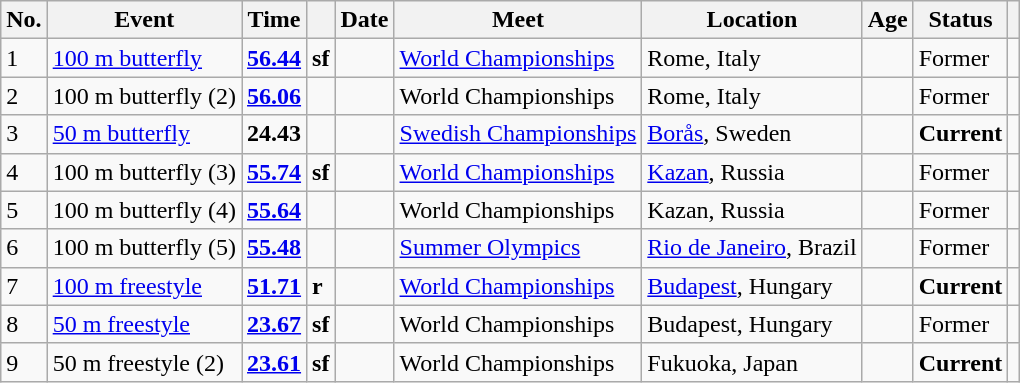<table class="wikitable sortable">
<tr>
<th>No.</th>
<th>Event</th>
<th>Time</th>
<th></th>
<th>Date</th>
<th>Meet</th>
<th>Location</th>
<th>Age</th>
<th>Status</th>
<th></th>
</tr>
<tr>
<td>1</td>
<td><a href='#'>100 m butterfly</a></td>
<td style="text-align:center;"><strong><a href='#'>56.44</a></strong></td>
<td><strong>sf</strong></td>
<td></td>
<td><a href='#'>World Championships</a></td>
<td>Rome, Italy</td>
<td></td>
<td>Former</td>
<td></td>
</tr>
<tr>
<td>2</td>
<td>100 m butterfly (2)</td>
<td style="text-align:center;"><strong><a href='#'>56.06</a></strong></td>
<td></td>
<td></td>
<td>World Championships</td>
<td>Rome, Italy</td>
<td></td>
<td>Former</td>
<td></td>
</tr>
<tr>
<td>3</td>
<td><a href='#'>50 m butterfly</a></td>
<td style="text-align:center;"><strong>24.43</strong></td>
<td></td>
<td></td>
<td><a href='#'>Swedish Championships</a></td>
<td><a href='#'>Borås</a>, Sweden</td>
<td></td>
<td><strong>Current</strong></td>
<td></td>
</tr>
<tr>
<td>4</td>
<td>100 m butterfly (3)</td>
<td style="text-align:center;"><strong><a href='#'>55.74</a></strong></td>
<td><strong>sf</strong></td>
<td></td>
<td><a href='#'>World Championships</a></td>
<td><a href='#'>Kazan</a>, Russia</td>
<td></td>
<td>Former</td>
<td></td>
</tr>
<tr>
<td>5</td>
<td>100 m butterfly (4)</td>
<td style="text-align:center;"><strong><a href='#'>55.64</a></strong></td>
<td></td>
<td></td>
<td>World Championships</td>
<td>Kazan, Russia</td>
<td></td>
<td>Former</td>
<td></td>
</tr>
<tr>
<td>6</td>
<td>100 m butterfly (5)</td>
<td style="text-align:center;"><strong><a href='#'>55.48</a></strong></td>
<td></td>
<td></td>
<td><a href='#'>Summer Olympics</a></td>
<td><a href='#'>Rio de Janeiro</a>, Brazil</td>
<td></td>
<td>Former</td>
<td></td>
</tr>
<tr>
<td>7</td>
<td><a href='#'>100 m freestyle</a></td>
<td style="text-align:center;"><strong><a href='#'>51.71</a></strong></td>
<td><strong>r</strong></td>
<td></td>
<td><a href='#'>World Championships</a></td>
<td><a href='#'>Budapest</a>, Hungary</td>
<td></td>
<td><strong>Current</strong></td>
<td></td>
</tr>
<tr>
<td>8</td>
<td><a href='#'>50 m freestyle</a></td>
<td style="text-align:center;"><strong><a href='#'>23.67</a></strong></td>
<td><strong>sf</strong></td>
<td></td>
<td>World Championships</td>
<td>Budapest, Hungary</td>
<td></td>
<td>Former</td>
<td></td>
</tr>
<tr>
<td>9</td>
<td>50 m freestyle (2)</td>
<td style="text-align:center;"><strong><a href='#'>23.61</a></strong></td>
<td><strong>sf</strong></td>
<td></td>
<td>World Championships</td>
<td>Fukuoka, Japan</td>
<td></td>
<td><strong>Current</strong></td>
<td></td>
</tr>
</table>
